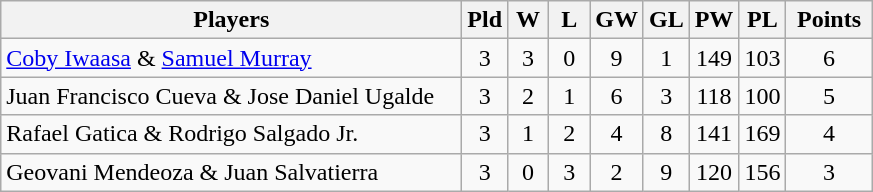<table class=wikitable style="text-align:center">
<tr>
<th width=300>Players</th>
<th width=20>Pld</th>
<th width=20>W</th>
<th width=20>L</th>
<th width=20>GW</th>
<th width=20>GL</th>
<th width=20>PW</th>
<th width=20>PL</th>
<th width=50>Points</th>
</tr>
<tr>
<td align=left> <a href='#'>Coby Iwaasa</a> & <a href='#'>Samuel Murray</a></td>
<td>3</td>
<td>3</td>
<td>0</td>
<td>9</td>
<td>1</td>
<td>149</td>
<td>103</td>
<td>6</td>
</tr>
<tr>
<td align="left"> Juan Francisco Cueva & Jose Daniel Ugalde</td>
<td>3</td>
<td>2</td>
<td>1</td>
<td>6</td>
<td>3</td>
<td>118</td>
<td>100</td>
<td>5</td>
</tr>
<tr>
<td align=left> Rafael Gatica & Rodrigo Salgado Jr.</td>
<td>3</td>
<td>1</td>
<td>2</td>
<td>4</td>
<td>8</td>
<td>141</td>
<td>169</td>
<td>4</td>
</tr>
<tr>
<td align=left> Geovani Mendeoza & Juan Salvatierra</td>
<td>3</td>
<td>0</td>
<td>3</td>
<td>2</td>
<td>9</td>
<td>120</td>
<td>156</td>
<td>3</td>
</tr>
</table>
